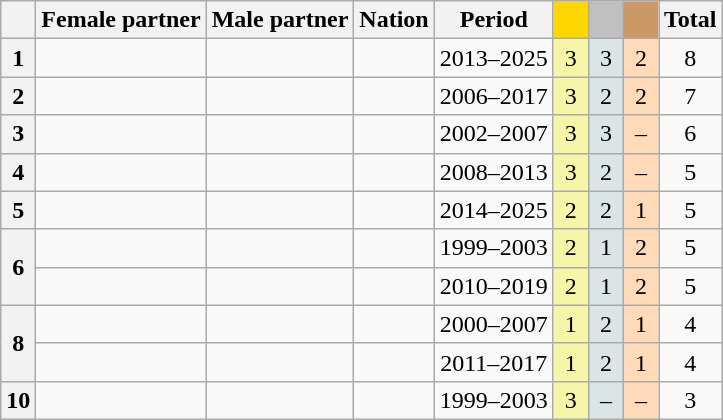<table class="wikitable unsortable" style="text-align:center">
<tr>
<th scope="col"></th>
<th scope="col">Female partner</th>
<th scope="col">Male partner</th>
<th scope="col">Nation</th>
<th scope="col">Period</th>
<th scope="col" style="width:1em; background-color:gold"></th>
<th scope="col" style="width:1em;background-color:silver"></th>
<th scope="col" style="width:1em;background-color:#CC9966"></th>
<th scope="col">Total</th>
</tr>
<tr>
<th scope="row">1</th>
<td align="left"></td>
<td align="left"></td>
<td align="left"></td>
<td>2013–2025</td>
<td bgcolor="#F7F6A8">3</td>
<td bgcolor="#DCE5E5">3</td>
<td bgcolor="#FFDAB9">2</td>
<td>8</td>
</tr>
<tr>
<th scope="row">2</th>
<td align="left"></td>
<td align="left"></td>
<td align="left"></td>
<td>2006–2017</td>
<td bgcolor="#F7F6A8">3</td>
<td bgcolor="#DCE5E5">2</td>
<td bgcolor="#FFDAB9">2</td>
<td>7</td>
</tr>
<tr>
<th scope="row">3</th>
<td align="left"></td>
<td align="left"></td>
<td align="left"></td>
<td>2002–2007</td>
<td bgcolor="#F7F6A8">3</td>
<td bgcolor="#DCE5E5">3</td>
<td bgcolor="#FFDAB9">–</td>
<td>6</td>
</tr>
<tr>
<th scope="row">4</th>
<td align="left"></td>
<td align="left"></td>
<td align="left"></td>
<td>2008–2013</td>
<td bgcolor="#F7F6A8">3</td>
<td bgcolor="#DCE5E5">2</td>
<td bgcolor="#FFDAB9">–</td>
<td>5</td>
</tr>
<tr>
<th scope="row">5</th>
<td align="left"></td>
<td align="left"></td>
<td align="left"></td>
<td>2014–2025</td>
<td bgcolor="#F7F6A8">2</td>
<td bgcolor="#DCE5E5">2</td>
<td bgcolor="#FFDAB9">1</td>
<td>5</td>
</tr>
<tr>
<th scope="row" rowspan="2">6</th>
<td align="left"></td>
<td align="left"></td>
<td align="left"></td>
<td>1999–2003</td>
<td bgcolor="#F7F6A8">2</td>
<td bgcolor="#DCE5E5">1</td>
<td bgcolor="#FFDAB9">2</td>
<td>5</td>
</tr>
<tr>
<td align="left"></td>
<td align="left"></td>
<td align="left"></td>
<td>2010–2019</td>
<td bgcolor="#F7F6A8">2</td>
<td bgcolor="#DCE5E5">1</td>
<td bgcolor="#FFDAB9">2</td>
<td>5</td>
</tr>
<tr>
<th scope="row" rowspan="2">8</th>
<td align="left"></td>
<td align="left"></td>
<td align="left"></td>
<td>2000–2007</td>
<td bgcolor="#F7F6A8">1</td>
<td bgcolor="#DCE5E5">2</td>
<td bgcolor="#FFDAB9">1</td>
<td>4</td>
</tr>
<tr>
<td align="left"></td>
<td align="left"></td>
<td align="left"></td>
<td>2011–2017</td>
<td bgcolor="#F7F6A8">1</td>
<td bgcolor="#DCE5E5">2</td>
<td bgcolor="#FFDAB9">1</td>
<td>4</td>
</tr>
<tr>
<th scope="row">10</th>
<td align="left"></td>
<td align="left"></td>
<td align="left"></td>
<td>1999–2003</td>
<td bgcolor="#F7F6A8">3</td>
<td bgcolor="#DCE5E5">–</td>
<td bgcolor="#FFDAB9">–</td>
<td>3</td>
</tr>
</table>
